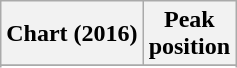<table class="wikitable sortable plainrowheaders" style="text-align:center">
<tr>
<th scope="col">Chart (2016)</th>
<th scope="col">Peak<br>position</th>
</tr>
<tr>
</tr>
<tr>
</tr>
<tr>
</tr>
</table>
